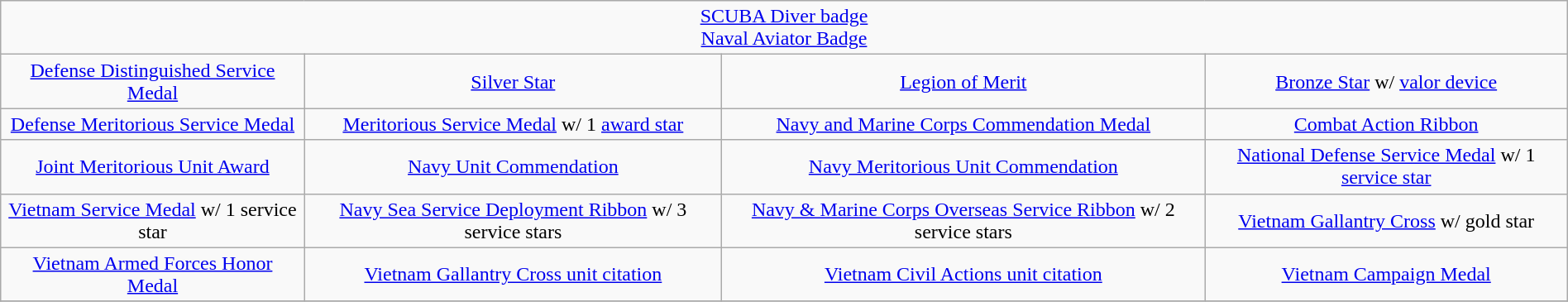<table class="wikitable" style="margin:1em auto; text-align:center;">
<tr>
<td colspan=4><a href='#'>SCUBA Diver badge</a><br><a href='#'>Naval Aviator Badge</a></td>
</tr>
<tr>
<td><a href='#'>Defense Distinguished Service Medal</a></td>
<td><a href='#'>Silver Star</a></td>
<td><a href='#'>Legion of Merit</a></td>
<td><a href='#'>Bronze Star</a> w/ <a href='#'>valor device</a></td>
</tr>
<tr>
<td><a href='#'>Defense Meritorious Service Medal</a></td>
<td><a href='#'>Meritorious Service Medal</a> w/ 1 <a href='#'>award star</a></td>
<td><a href='#'>Navy and Marine Corps Commendation Medal</a></td>
<td><a href='#'>Combat Action Ribbon</a></td>
</tr>
<tr>
<td><a href='#'>Joint Meritorious Unit Award</a></td>
<td><a href='#'>Navy Unit Commendation</a></td>
<td><a href='#'>Navy Meritorious Unit Commendation</a></td>
<td><a href='#'>National Defense Service Medal</a> w/ 1 <a href='#'>service star</a></td>
</tr>
<tr>
<td><a href='#'>Vietnam Service Medal</a> w/ 1 service star</td>
<td><a href='#'>Navy Sea Service Deployment Ribbon</a> w/ 3 service stars</td>
<td><a href='#'>Navy & Marine Corps Overseas Service Ribbon</a> w/ 2 service stars</td>
<td><a href='#'>Vietnam Gallantry Cross</a> w/ gold star</td>
</tr>
<tr>
<td><a href='#'>Vietnam Armed Forces Honor Medal</a></td>
<td><a href='#'>Vietnam Gallantry Cross unit citation</a></td>
<td><a href='#'>Vietnam Civil Actions unit citation</a></td>
<td><a href='#'>Vietnam Campaign Medal</a></td>
</tr>
<tr>
</tr>
</table>
